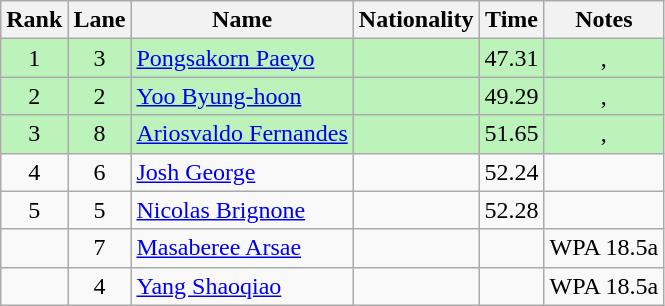<table class="wikitable sortable" style="text-align:center">
<tr>
<th>Rank</th>
<th>Lane</th>
<th>Name</th>
<th>Nationality</th>
<th>Time</th>
<th>Notes</th>
</tr>
<tr bgcolor=bbf3bb>
<td>1</td>
<td>3</td>
<td align="left"><a href='#'>Pongsakorn Paeyo</a></td>
<td align="left"></td>
<td>47.31</td>
<td>, </td>
</tr>
<tr bgcolor=bbf3bb>
<td>2</td>
<td>2</td>
<td align="left"><a href='#'>Yoo Byung-hoon</a></td>
<td align="left"></td>
<td>49.29</td>
<td>, </td>
</tr>
<tr bgcolor=bbf3bb>
<td>3</td>
<td>8</td>
<td align="left"><a href='#'>Ariosvaldo Fernandes</a></td>
<td align="left"></td>
<td>51.65</td>
<td>, </td>
</tr>
<tr>
<td>4</td>
<td>6</td>
<td align="left"><a href='#'>Josh George</a></td>
<td align="left"></td>
<td>52.24</td>
<td></td>
</tr>
<tr>
<td>5</td>
<td>5</td>
<td align="left"><a href='#'>Nicolas Brignone</a></td>
<td align="left"></td>
<td>52.28</td>
<td></td>
</tr>
<tr>
<td></td>
<td>7</td>
<td align="left"><a href='#'>Masaberee Arsae</a></td>
<td align="left"></td>
<td></td>
<td>WPA 18.5a</td>
</tr>
<tr>
<td></td>
<td>4</td>
<td align="left"><a href='#'>Yang Shaoqiao</a></td>
<td align="left"></td>
<td></td>
<td>WPA 18.5a</td>
</tr>
</table>
